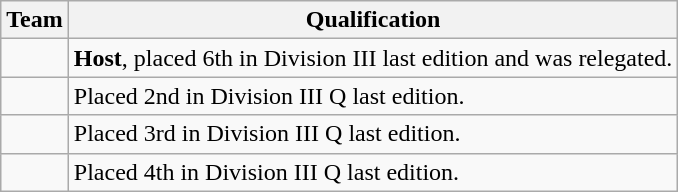<table class="wikitable">
<tr>
<th>Team</th>
<th>Qualification</th>
</tr>
<tr>
<td></td>
<td><strong>Host</strong>, placed 6th in Division III last edition and was relegated.</td>
</tr>
<tr>
<td><s></s></td>
<td>Placed 2nd in Division III Q last edition.</td>
</tr>
<tr>
<td></td>
<td>Placed 3rd in Division III Q last edition.</td>
</tr>
<tr>
<td></td>
<td>Placed 4th in Division III Q last edition.</td>
</tr>
</table>
